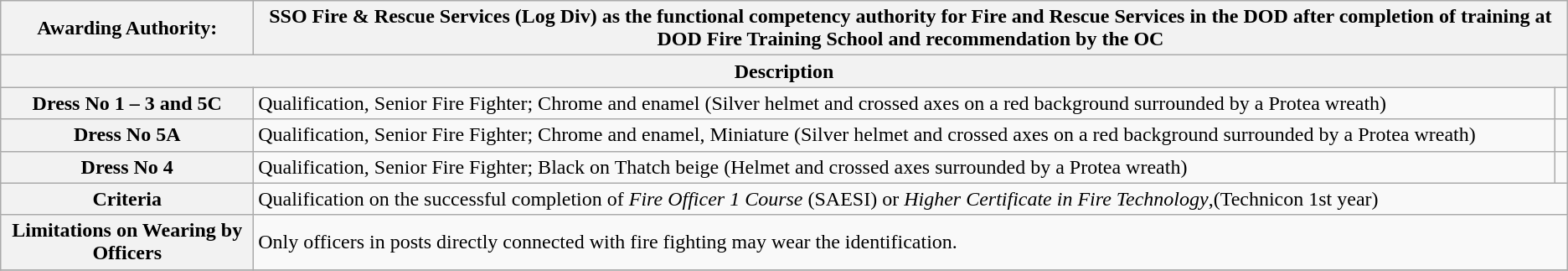<table class=wikitable style="text-align: left;">
<tr>
<th><strong>Awarding Authority</strong>:</th>
<th colspan="2">SSO Fire & Rescue Services (Log Div) as the functional competency authority for Fire and Rescue Services in the DOD after completion of training at DOD Fire Training School and recommendation by the OC</th>
</tr>
<tr>
<th colspan="3">Description</th>
</tr>
<tr>
<th>Dress No 1 – 3 and 5C</th>
<td>Qualification, Senior Fire Fighter; Chrome and enamel (Silver helmet and crossed axes on a red background surrounded by a Protea wreath)</td>
<td></td>
</tr>
<tr>
<th>Dress No 5A</th>
<td>Qualification, Senior Fire Fighter; Chrome and enamel, Miniature (Silver helmet and crossed axes on a red background surrounded by a Protea wreath)</td>
<td></td>
</tr>
<tr>
<th>Dress No 4</th>
<td>Qualification, Senior Fire Fighter; Black on Thatch beige (Helmet and crossed axes surrounded by a Protea wreath)</td>
<td></td>
</tr>
<tr>
<th>Criteria</th>
<td colspan="2">Qualification on the successful completion of <em>Fire Officer 1 Course</em> (SAESI) or <em>Higher Certificate in Fire Technology</em>,(Technicon 1st year)</td>
</tr>
<tr>
<th>Limitations on Wearing by Officers</th>
<td colspan="2">Only officers in posts directly connected with fire fighting may wear the identification.</td>
</tr>
<tr>
</tr>
</table>
